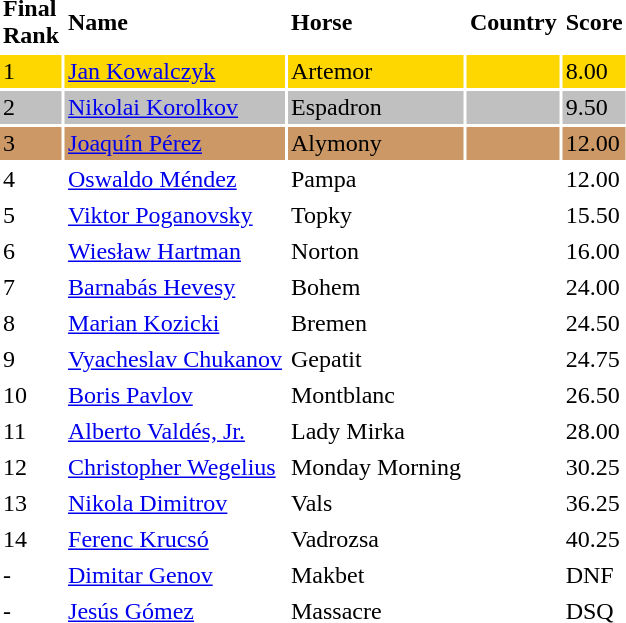<table border="0" Cellpadding="2">
<tr>
<td><strong>Final <br> Rank</strong></td>
<td><strong>Name</strong></td>
<td><strong>Horse</strong></td>
<td><strong>Country</strong></td>
<td><strong>Score</strong></td>
</tr>
<tr bgcolor="gold">
<td>1</td>
<td><a href='#'>Jan Kowalczyk</a></td>
<td>Artemor</td>
<td></td>
<td>8.00</td>
</tr>
<tr bgcolor="silver">
<td>2</td>
<td><a href='#'>Nikolai Korolkov</a></td>
<td>Espadron</td>
<td></td>
<td>9.50</td>
</tr>
<tr bgcolor="cc9966">
<td>3</td>
<td><a href='#'>Joaquín Pérez</a></td>
<td>Alymony</td>
<td></td>
<td>12.00</td>
</tr>
<tr>
<td>4</td>
<td><a href='#'>Oswaldo Méndez</a></td>
<td>Pampa</td>
<td></td>
<td>12.00</td>
</tr>
<tr>
<td>5</td>
<td><a href='#'>Viktor Poganovsky</a></td>
<td>Topky</td>
<td></td>
<td>15.50</td>
</tr>
<tr>
<td>6</td>
<td><a href='#'>Wiesław Hartman</a></td>
<td>Norton</td>
<td></td>
<td>16.00</td>
</tr>
<tr>
<td>7</td>
<td><a href='#'>Barnabás Hevesy</a></td>
<td>Bohem</td>
<td></td>
<td>24.00</td>
</tr>
<tr>
<td>8</td>
<td><a href='#'>Marian Kozicki</a></td>
<td>Bremen</td>
<td></td>
<td>24.50</td>
</tr>
<tr>
<td>9</td>
<td><a href='#'>Vyacheslav Chukanov</a></td>
<td>Gepatit</td>
<td></td>
<td>24.75</td>
</tr>
<tr>
<td>10</td>
<td><a href='#'>Boris Pavlov</a></td>
<td>Montblanc</td>
<td></td>
<td>26.50</td>
</tr>
<tr>
<td>11</td>
<td><a href='#'>Alberto Valdés, Jr.</a></td>
<td>Lady Mirka</td>
<td></td>
<td>28.00</td>
</tr>
<tr>
<td>12</td>
<td><a href='#'>Christopher Wegelius</a></td>
<td>Monday Morning</td>
<td></td>
<td>30.25</td>
</tr>
<tr>
<td>13</td>
<td><a href='#'>Nikola Dimitrov</a></td>
<td>Vals</td>
<td></td>
<td>36.25</td>
</tr>
<tr>
<td>14</td>
<td><a href='#'>Ferenc Krucsó</a></td>
<td>Vadrozsa</td>
<td></td>
<td>40.25</td>
</tr>
<tr>
<td>-</td>
<td><a href='#'>Dimitar Genov</a></td>
<td>Makbet</td>
<td></td>
<td>DNF</td>
</tr>
<tr>
<td>-</td>
<td><a href='#'>Jesús Gómez</a></td>
<td>Massacre</td>
<td></td>
<td>DSQ</td>
</tr>
</table>
